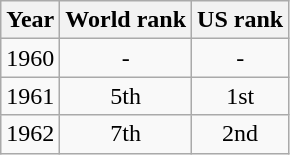<table class=wikitable>
<tr>
<th>Year</th>
<th>World rank</th>
<th>US rank</th>
</tr>
<tr>
<td>1960</td>
<td align="center">-</td>
<td align="center">-</td>
</tr>
<tr>
<td>1961</td>
<td align="center">5th</td>
<td align="center">1st</td>
</tr>
<tr>
<td>1962</td>
<td align="center">7th</td>
<td align="center">2nd</td>
</tr>
</table>
